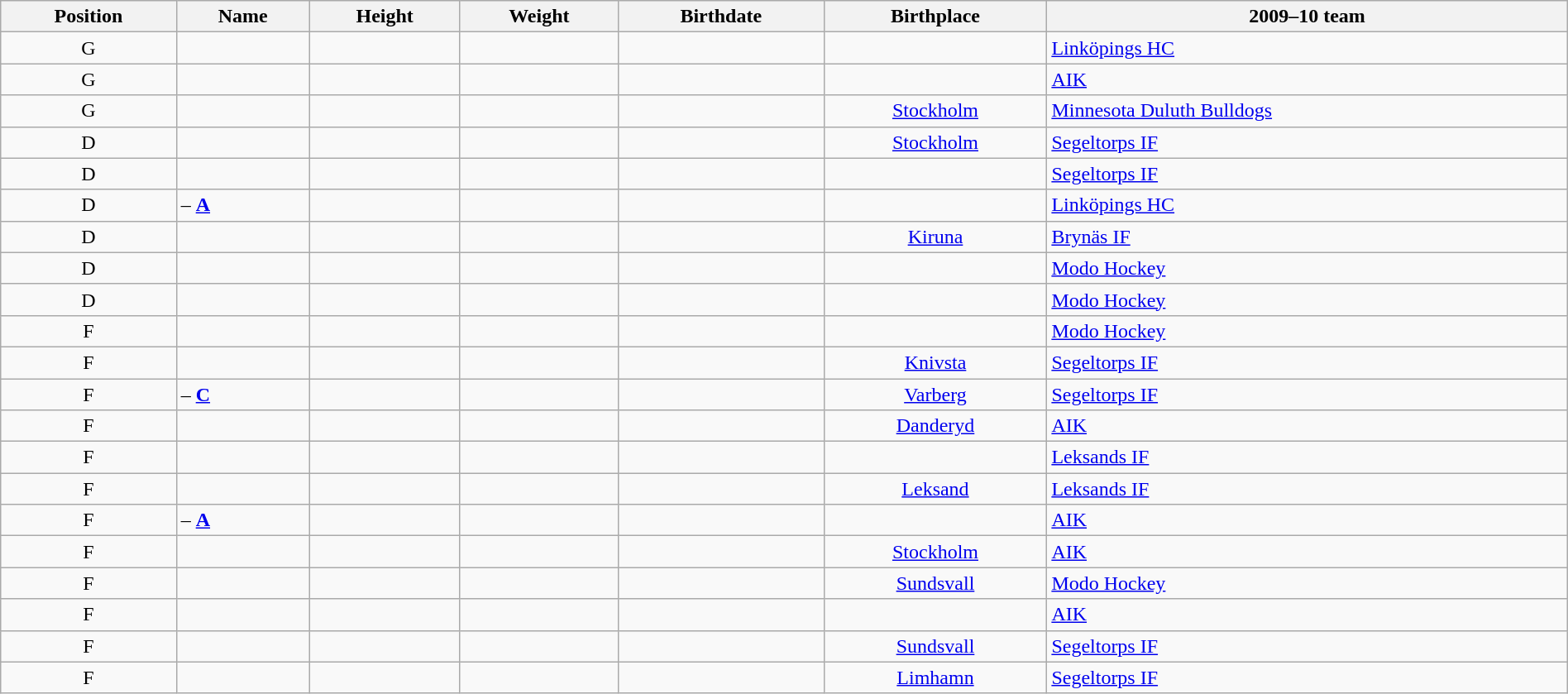<table class="wikitable sortable" style="width:100%;text-align:center;">
<tr>
<th>Position</th>
<th>Name</th>
<th>Height</th>
<th>Weight</th>
<th>Birthdate</th>
<th>Birthplace</th>
<th>2009–10 team</th>
</tr>
<tr>
<td>G</td>
<td style="text-align:left;"></td>
<td></td>
<td></td>
<td style="text-align:right;"></td>
<td></td>
<td style="text-align:left;"><a href='#'>Linköpings HC</a></td>
</tr>
<tr>
<td>G</td>
<td style="text-align:left;"></td>
<td></td>
<td></td>
<td style="text-align:right;"></td>
<td></td>
<td style="text-align:left;"><a href='#'>AIK</a></td>
</tr>
<tr>
<td>G</td>
<td style="text-align:left;"></td>
<td></td>
<td></td>
<td style="text-align:right;"></td>
<td><a href='#'>Stockholm</a></td>
<td style="text-align:left;"><a href='#'>Minnesota Duluth Bulldogs</a></td>
</tr>
<tr>
<td>D</td>
<td style="text-align:left;"></td>
<td></td>
<td></td>
<td style="text-align:right;"></td>
<td><a href='#'>Stockholm</a></td>
<td style="text-align:left;"><a href='#'>Segeltorps IF</a></td>
</tr>
<tr>
<td>D</td>
<td style="text-align:left;"></td>
<td></td>
<td></td>
<td style="text-align:right;"></td>
<td></td>
<td style="text-align:left;"><a href='#'>Segeltorps IF</a></td>
</tr>
<tr>
<td>D</td>
<td style="text-align:left;"> – <strong><a href='#'>A</a></strong></td>
<td></td>
<td></td>
<td style="text-align:right;"></td>
<td></td>
<td style="text-align:left;"><a href='#'>Linköpings HC</a></td>
</tr>
<tr style="text-align:center;">
<td>D</td>
<td style="text-align:left;"></td>
<td></td>
<td></td>
<td style="text-align:right;"></td>
<td><a href='#'>Kiruna</a></td>
<td style="text-align:left;"><a href='#'>Brynäs IF</a></td>
</tr>
<tr>
<td>D</td>
<td style="text-align:left;"></td>
<td></td>
<td></td>
<td style="text-align:right;"></td>
<td></td>
<td style="text-align:left;"><a href='#'>Modo Hockey</a></td>
</tr>
<tr>
<td>D</td>
<td style="text-align:left;"></td>
<td></td>
<td></td>
<td style="text-align:right;"></td>
<td></td>
<td style="text-align:left;"><a href='#'>Modo Hockey</a></td>
</tr>
<tr>
<td>F</td>
<td style="text-align:left;"></td>
<td></td>
<td></td>
<td style="text-align:right;"></td>
<td></td>
<td style="text-align:left;"><a href='#'>Modo Hockey</a></td>
</tr>
<tr>
<td>F</td>
<td style="text-align:left;"></td>
<td></td>
<td></td>
<td style="text-align:right;"></td>
<td><a href='#'>Knivsta</a></td>
<td style="text-align:left;"><a href='#'>Segeltorps IF</a></td>
</tr>
<tr>
<td>F</td>
<td style="text-align:left;"> – <strong><a href='#'>C</a></strong></td>
<td></td>
<td></td>
<td style="text-align:right;"></td>
<td><a href='#'>Varberg</a></td>
<td style="text-align:left;"><a href='#'>Segeltorps IF</a></td>
</tr>
<tr>
<td>F</td>
<td style="text-align:left;"></td>
<td></td>
<td></td>
<td style="text-align:right;"></td>
<td><a href='#'>Danderyd</a></td>
<td style="text-align:left;"><a href='#'>AIK</a></td>
</tr>
<tr style="text-align:center;">
<td>F</td>
<td style="text-align:left;"></td>
<td></td>
<td></td>
<td style="text-align:right;"></td>
<td></td>
<td style="text-align:left;"><a href='#'>Leksands IF</a></td>
</tr>
<tr>
<td>F</td>
<td style="text-align:left;"></td>
<td></td>
<td></td>
<td style="text-align:right;"></td>
<td><a href='#'>Leksand</a></td>
<td style="text-align:left;"><a href='#'>Leksands IF</a></td>
</tr>
<tr>
<td>F</td>
<td style="text-align:left;"> – <strong><a href='#'>A</a></strong></td>
<td></td>
<td></td>
<td style="text-align:right;"></td>
<td></td>
<td style="text-align:left;"><a href='#'>AIK</a></td>
</tr>
<tr>
<td>F</td>
<td style="text-align:left;"></td>
<td></td>
<td></td>
<td style="text-align:right;"></td>
<td><a href='#'>Stockholm</a></td>
<td style="text-align:left;"><a href='#'>AIK</a></td>
</tr>
<tr>
<td>F</td>
<td style="text-align:left;"></td>
<td></td>
<td></td>
<td style="text-align:right;"></td>
<td><a href='#'>Sundsvall</a></td>
<td style="text-align:left;"><a href='#'>Modo Hockey</a></td>
</tr>
<tr>
<td>F</td>
<td style="text-align:left;"></td>
<td></td>
<td></td>
<td style="text-align:right;"></td>
<td></td>
<td style="text-align:left;"><a href='#'>AIK</a></td>
</tr>
<tr style="text-align:center;">
<td>F</td>
<td style="text-align:left;"></td>
<td></td>
<td></td>
<td style="text-align:right;"></td>
<td><a href='#'>Sundsvall</a></td>
<td style="text-align:left;"><a href='#'>Segeltorps IF</a></td>
</tr>
<tr>
<td>F</td>
<td style="text-align:left;"></td>
<td></td>
<td></td>
<td style="text-align:right;"></td>
<td><a href='#'>Limhamn</a></td>
<td style="text-align:left;"><a href='#'>Segeltorps IF</a></td>
</tr>
</table>
